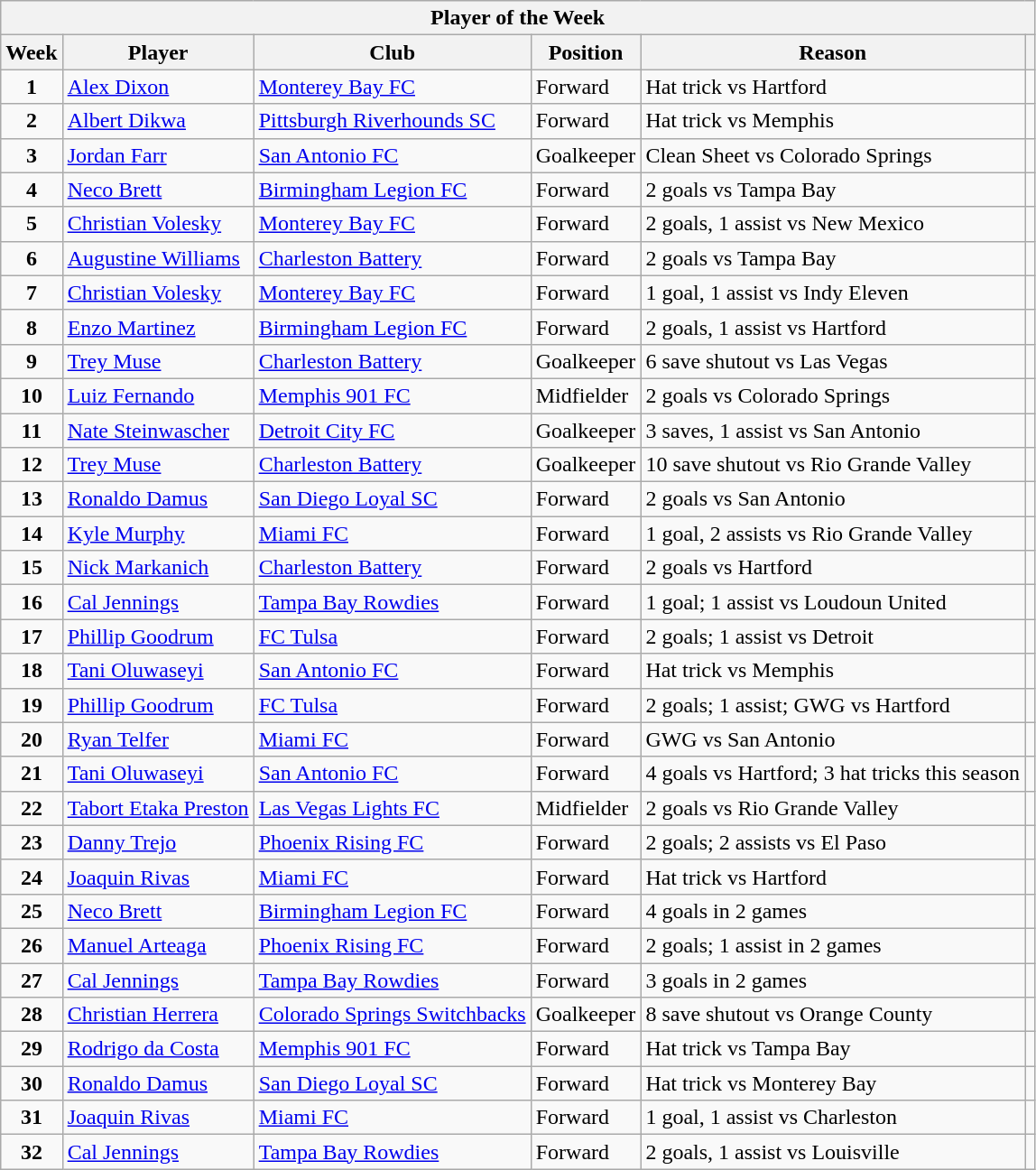<table class="wikitable collapsible collapsed">
<tr>
<th colspan="6">Player of the Week</th>
</tr>
<tr>
<th>Week</th>
<th>Player</th>
<th>Club</th>
<th>Position</th>
<th>Reason</th>
<th></th>
</tr>
<tr>
<td style="text-align: center;"><strong>1</strong></td>
<td> <a href='#'>Alex Dixon</a></td>
<td><a href='#'>Monterey Bay FC</a></td>
<td>Forward</td>
<td>Hat trick vs Hartford</td>
<td style="text-align:center"></td>
</tr>
<tr>
<td style="text-align: center;"><strong>2</strong></td>
<td> <a href='#'>Albert Dikwa</a></td>
<td><a href='#'>Pittsburgh Riverhounds SC</a></td>
<td>Forward</td>
<td>Hat trick vs Memphis</td>
<td style="text-align:center"></td>
</tr>
<tr>
<td style="text-align: center;"><strong>3</strong></td>
<td> <a href='#'>Jordan Farr</a></td>
<td><a href='#'>San Antonio FC</a></td>
<td>Goalkeeper</td>
<td>Clean Sheet vs Colorado Springs</td>
<td style="text-align:center"></td>
</tr>
<tr>
<td style="text-align: center;"><strong>4</strong></td>
<td> <a href='#'>Neco Brett</a></td>
<td><a href='#'>Birmingham Legion FC</a></td>
<td>Forward</td>
<td>2 goals vs Tampa Bay</td>
<td style="text-align:center"></td>
</tr>
<tr>
<td style="text-align: center;"><strong>5</strong></td>
<td> <a href='#'>Christian Volesky</a></td>
<td><a href='#'>Monterey Bay FC</a></td>
<td>Forward</td>
<td>2 goals, 1 assist vs New Mexico</td>
<td style="text-align:center"></td>
</tr>
<tr>
<td style="text-align: center;"><strong>6</strong></td>
<td> <a href='#'>Augustine Williams</a></td>
<td><a href='#'>Charleston Battery</a></td>
<td>Forward</td>
<td>2 goals vs Tampa Bay</td>
<td style="text-align:center"></td>
</tr>
<tr>
<td style="text-align: center;"><strong>7</strong></td>
<td> <a href='#'>Christian Volesky</a></td>
<td><a href='#'>Monterey Bay FC</a></td>
<td>Forward</td>
<td>1 goal, 1 assist vs Indy Eleven</td>
<td style="text-align:center"></td>
</tr>
<tr>
<td style="text-align: center;"><strong>8</strong></td>
<td> <a href='#'>Enzo Martinez</a></td>
<td><a href='#'>Birmingham Legion FC</a></td>
<td>Forward</td>
<td>2 goals, 1 assist vs Hartford</td>
<td style="text-align:center"></td>
</tr>
<tr>
<td style="text-align: center;"><strong>9</strong></td>
<td> <a href='#'>Trey Muse</a></td>
<td><a href='#'>Charleston Battery</a></td>
<td>Goalkeeper</td>
<td>6 save shutout vs Las Vegas</td>
<td style="text-align:center"></td>
</tr>
<tr>
<td style="text-align: center;"><strong>10</strong></td>
<td> <a href='#'>Luiz Fernando</a></td>
<td><a href='#'>Memphis 901 FC</a></td>
<td>Midfielder</td>
<td>2 goals vs Colorado Springs</td>
<td style="text-align:center"></td>
</tr>
<tr>
<td style="text-align: center;"><strong>11</strong></td>
<td> <a href='#'>Nate Steinwascher</a></td>
<td><a href='#'>Detroit City FC</a></td>
<td>Goalkeeper</td>
<td>3 saves, 1 assist vs San Antonio</td>
<td style="text-align:center"></td>
</tr>
<tr>
<td style="text-align: center;"><strong>12</strong></td>
<td> <a href='#'>Trey Muse</a></td>
<td><a href='#'>Charleston Battery</a></td>
<td>Goalkeeper</td>
<td>10 save shutout vs Rio Grande Valley</td>
<td style="text-align:center"></td>
</tr>
<tr>
<td style="text-align: center;"><strong>13</strong></td>
<td> <a href='#'>Ronaldo Damus</a></td>
<td><a href='#'>San Diego Loyal SC</a></td>
<td>Forward</td>
<td>2 goals vs San Antonio</td>
<td style="text-align:center"></td>
</tr>
<tr>
<td style="text-align: center;"><strong>14</strong></td>
<td> <a href='#'>Kyle Murphy</a></td>
<td><a href='#'>Miami FC</a></td>
<td>Forward</td>
<td>1 goal, 2 assists vs Rio Grande Valley</td>
<td style="text-align:center"></td>
</tr>
<tr>
<td style="text-align: center;"><strong>15</strong></td>
<td> <a href='#'>Nick Markanich</a></td>
<td><a href='#'>Charleston Battery</a></td>
<td>Forward</td>
<td>2 goals vs Hartford</td>
<td style="text-align:center"></td>
</tr>
<tr>
<td style="text-align: center;"><strong>16</strong></td>
<td> <a href='#'>Cal Jennings</a></td>
<td><a href='#'>Tampa Bay Rowdies</a></td>
<td>Forward</td>
<td>1 goal; 1 assist vs Loudoun United</td>
<td style="text-align:center"></td>
</tr>
<tr>
<td style="text-align: center;"><strong>17</strong></td>
<td> <a href='#'>Phillip Goodrum</a></td>
<td><a href='#'>FC Tulsa</a></td>
<td>Forward</td>
<td>2 goals; 1 assist vs Detroit</td>
<td style="text-align:center"></td>
</tr>
<tr>
<td style="text-align: center;"><strong>18</strong></td>
<td> <a href='#'>Tani Oluwaseyi</a></td>
<td><a href='#'>San Antonio FC</a></td>
<td>Forward</td>
<td>Hat trick vs Memphis</td>
<td style="text-align:center"></td>
</tr>
<tr>
<td style="text-align: center;"><strong>19</strong></td>
<td> <a href='#'>Phillip Goodrum</a></td>
<td><a href='#'>FC Tulsa</a></td>
<td>Forward</td>
<td>2 goals; 1 assist; GWG vs Hartford</td>
<td style="text-align:center"></td>
</tr>
<tr>
<td style="text-align: center;"><strong>20</strong></td>
<td> <a href='#'>Ryan Telfer</a></td>
<td><a href='#'>Miami FC</a></td>
<td>Forward</td>
<td>GWG vs San Antonio</td>
<td style="text-align:center"></td>
</tr>
<tr>
<td style="text-align: center;"><strong>21</strong></td>
<td> <a href='#'>Tani Oluwaseyi</a></td>
<td><a href='#'>San Antonio FC</a></td>
<td>Forward</td>
<td>4 goals vs Hartford; 3 hat tricks this season</td>
<td style="text-align:center"></td>
</tr>
<tr>
<td style="text-align: center;"><strong>22</strong></td>
<td> <a href='#'>Tabort Etaka Preston</a></td>
<td><a href='#'>Las Vegas Lights FC</a></td>
<td>Midfielder</td>
<td>2 goals vs Rio Grande Valley</td>
<td style="text-align:center"></td>
</tr>
<tr>
<td style="text-align: center;"><strong>23</strong></td>
<td> <a href='#'>Danny Trejo</a></td>
<td><a href='#'>Phoenix Rising FC</a></td>
<td>Forward</td>
<td>2 goals; 2 assists vs El Paso</td>
<td style="text-align:center"></td>
</tr>
<tr>
<td style="text-align: center;"><strong>24</strong></td>
<td> <a href='#'>Joaquin Rivas</a></td>
<td><a href='#'>Miami FC</a></td>
<td>Forward</td>
<td>Hat trick vs Hartford</td>
<td style="text-align:center"></td>
</tr>
<tr>
<td style="text-align: center;"><strong>25</strong></td>
<td> <a href='#'>Neco Brett</a></td>
<td><a href='#'>Birmingham Legion FC</a></td>
<td>Forward</td>
<td>4 goals in 2 games</td>
<td style="text-align:center"></td>
</tr>
<tr>
<td style="text-align: center;"><strong>26</strong></td>
<td> <a href='#'>Manuel Arteaga</a></td>
<td><a href='#'>Phoenix Rising FC</a></td>
<td>Forward</td>
<td>2 goals; 1 assist in 2 games</td>
<td style="text-align:center"></td>
</tr>
<tr>
<td style="text-align: center;"><strong>27</strong></td>
<td> <a href='#'>Cal Jennings</a></td>
<td><a href='#'>Tampa Bay Rowdies</a></td>
<td>Forward</td>
<td>3 goals in 2 games</td>
<td style="text-align:center"></td>
</tr>
<tr>
<td style="text-align: center;"><strong>28</strong></td>
<td> <a href='#'>Christian Herrera</a></td>
<td><a href='#'>Colorado Springs Switchbacks</a></td>
<td>Goalkeeper</td>
<td>8 save shutout vs Orange County</td>
<td style="text-align:center"></td>
</tr>
<tr>
<td style="text-align: center;"><strong>29</strong></td>
<td> <a href='#'>Rodrigo da Costa</a></td>
<td><a href='#'>Memphis 901 FC</a></td>
<td>Forward</td>
<td>Hat trick vs Tampa Bay</td>
<td style="text-align:center"></td>
</tr>
<tr>
<td style="text-align: center;"><strong>30</strong></td>
<td> <a href='#'>Ronaldo Damus</a></td>
<td><a href='#'>San Diego Loyal SC</a></td>
<td>Forward</td>
<td>Hat trick vs Monterey Bay</td>
<td style="text-align:center"></td>
</tr>
<tr>
<td style="text-align: center;"><strong>31</strong></td>
<td> <a href='#'>Joaquin Rivas</a></td>
<td><a href='#'>Miami FC</a></td>
<td>Forward</td>
<td>1 goal, 1 assist vs Charleston</td>
<td style="text-align:center"></td>
</tr>
<tr>
<td style="text-align: center;"><strong>32</strong></td>
<td> <a href='#'>Cal Jennings</a></td>
<td><a href='#'>Tampa Bay Rowdies</a></td>
<td>Forward</td>
<td>2 goals, 1 assist vs Louisville</td>
<td style="text-align:center"></td>
</tr>
</table>
